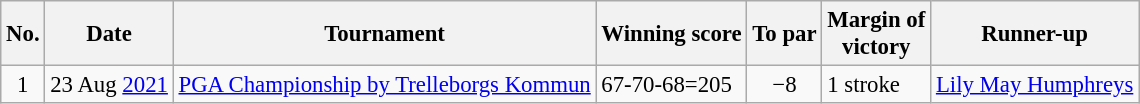<table class="wikitable " style="font-size:95%;">
<tr>
<th>No.</th>
<th>Date</th>
<th>Tournament</th>
<th>Winning score</th>
<th>To par</th>
<th>Margin of<br>victory</th>
<th>Runner-up</th>
</tr>
<tr>
<td align=center>1</td>
<td align=right>23 Aug <a href='#'>2021</a></td>
<td><a href='#'>PGA Championship by Trelleborgs Kommun</a></td>
<td>67-70-68=205</td>
<td align=center>−8</td>
<td>1 stroke</td>
<td> <a href='#'>Lily May Humphreys</a></td>
</tr>
</table>
